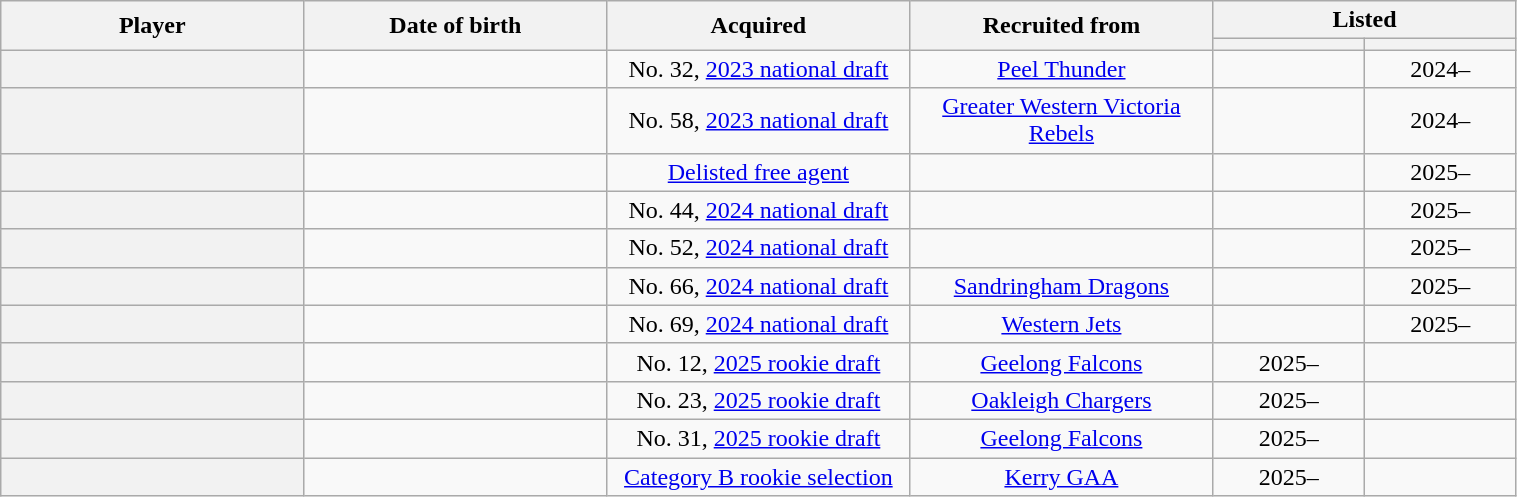<table class="wikitable plainrowheaders sortable" style="text-align:center; width:80%;">
<tr>
<th rowspan="2" style="width:10%">Player</th>
<th rowspan="2" style="width:10%">Date of birth</th>
<th rowspan="2" style="width:10%">Acquired</th>
<th rowspan="2" style="width:10%">Recruited from</th>
<th colspan="2" style="width:10%">Listed</th>
</tr>
<tr>
<th style="width=5%;"></th>
<th style="width=5%;"></th>
</tr>
<tr>
<th scope="row"></th>
<td></td>
<td>No. 32, <a href='#'>2023 national draft</a></td>
<td><a href='#'>Peel Thunder</a></td>
<td></td>
<td>2024–</td>
</tr>
<tr>
<th scope="row"></th>
<td></td>
<td>No. 58, <a href='#'>2023 national draft</a></td>
<td><a href='#'>Greater Western Victoria Rebels</a></td>
<td></td>
<td>2024–</td>
</tr>
<tr>
<th scope="row"></th>
<td></td>
<td><a href='#'>Delisted free agent</a></td>
<td></td>
<td></td>
<td>2025–</td>
</tr>
<tr>
<th scope="row"></th>
<td></td>
<td>No. 44, <a href='#'>2024 national draft</a></td>
<td></td>
<td></td>
<td>2025–</td>
</tr>
<tr>
<th scope="row"></th>
<td></td>
<td>No. 52, <a href='#'>2024 national draft</a></td>
<td></td>
<td></td>
<td>2025–</td>
</tr>
<tr>
<th scope="row"></th>
<td></td>
<td>No. 66, <a href='#'>2024 national draft</a></td>
<td><a href='#'>Sandringham Dragons</a></td>
<td></td>
<td>2025–</td>
</tr>
<tr>
<th scope="row"></th>
<td></td>
<td>No. 69, <a href='#'>2024 national draft</a></td>
<td><a href='#'>Western Jets</a></td>
<td></td>
<td>2025–</td>
</tr>
<tr>
<th scope="row"></th>
<td></td>
<td>No. 12, <a href='#'>2025 rookie draft</a></td>
<td><a href='#'>Geelong Falcons</a></td>
<td>2025–</td>
<td></td>
</tr>
<tr>
<th scope="row"></th>
<td></td>
<td>No. 23, <a href='#'>2025 rookie draft</a></td>
<td><a href='#'>Oakleigh Chargers</a></td>
<td>2025–</td>
<td></td>
</tr>
<tr>
<th scope="row"></th>
<td></td>
<td>No. 31, <a href='#'>2025 rookie draft</a></td>
<td><a href='#'>Geelong Falcons</a></td>
<td>2025–</td>
<td></td>
</tr>
<tr>
<th scope="row"></th>
<td></td>
<td><a href='#'>Category B rookie selection</a></td>
<td><a href='#'>Kerry GAA</a></td>
<td>2025–</td>
<td></td>
</tr>
</table>
